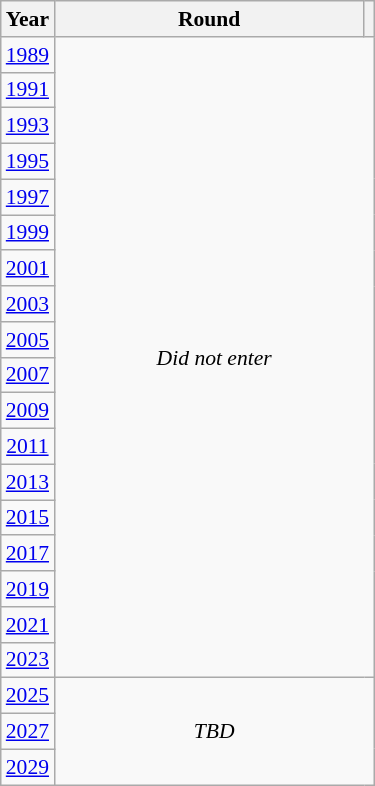<table class="wikitable" style="text-align: center; font-size:90%">
<tr>
<th>Year</th>
<th style="width:200px">Round</th>
<th></th>
</tr>
<tr>
<td><a href='#'>1989</a></td>
<td colspan="2" rowspan="18"><em>Did not enter</em></td>
</tr>
<tr>
<td><a href='#'>1991</a></td>
</tr>
<tr>
<td><a href='#'>1993</a></td>
</tr>
<tr>
<td><a href='#'>1995</a></td>
</tr>
<tr>
<td><a href='#'>1997</a></td>
</tr>
<tr>
<td><a href='#'>1999</a></td>
</tr>
<tr>
<td><a href='#'>2001</a></td>
</tr>
<tr>
<td><a href='#'>2003</a></td>
</tr>
<tr>
<td><a href='#'>2005</a></td>
</tr>
<tr>
<td><a href='#'>2007</a></td>
</tr>
<tr>
<td><a href='#'>2009</a></td>
</tr>
<tr>
<td><a href='#'>2011</a></td>
</tr>
<tr>
<td><a href='#'>2013</a></td>
</tr>
<tr>
<td><a href='#'>2015</a></td>
</tr>
<tr>
<td><a href='#'>2017</a></td>
</tr>
<tr>
<td><a href='#'>2019</a></td>
</tr>
<tr>
<td><a href='#'>2021</a></td>
</tr>
<tr>
<td><a href='#'>2023</a></td>
</tr>
<tr>
<td><a href='#'>2025</a></td>
<td colspan="2" rowspan="3"><em>TBD</em></td>
</tr>
<tr>
<td><a href='#'>2027</a></td>
</tr>
<tr>
<td><a href='#'>2029</a></td>
</tr>
</table>
